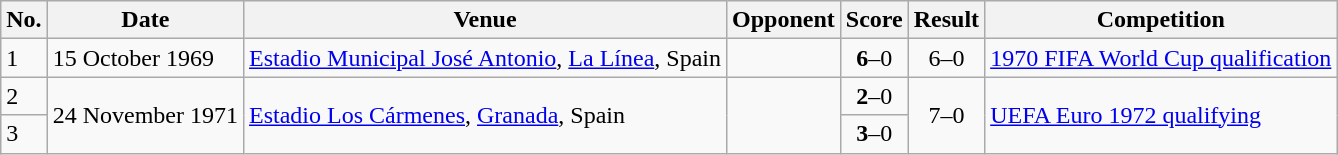<table class="wikitable plainrowheaders">
<tr>
<th>No.</th>
<th>Date</th>
<th>Venue</th>
<th>Opponent</th>
<th>Score</th>
<th>Result</th>
<th>Competition</th>
</tr>
<tr>
<td>1</td>
<td>15 October 1969</td>
<td><a href='#'>Estadio Municipal José Antonio</a>, <a href='#'>La Línea</a>, Spain</td>
<td></td>
<td align=center><strong>6</strong>–0</td>
<td align="center">6–0</td>
<td><a href='#'>1970 FIFA World Cup qualification</a></td>
</tr>
<tr>
<td>2</td>
<td rowspan=2>24 November 1971</td>
<td rowspan=2><a href='#'>Estadio Los Cármenes</a>, <a href='#'>Granada</a>, Spain</td>
<td rowspan=2></td>
<td align=center><strong>2</strong>–0</td>
<td rowspan=2 align="center">7–0</td>
<td rowspan=2><a href='#'>UEFA Euro 1972 qualifying</a></td>
</tr>
<tr>
<td>3</td>
<td align=center><strong>3</strong>–0</td>
</tr>
</table>
